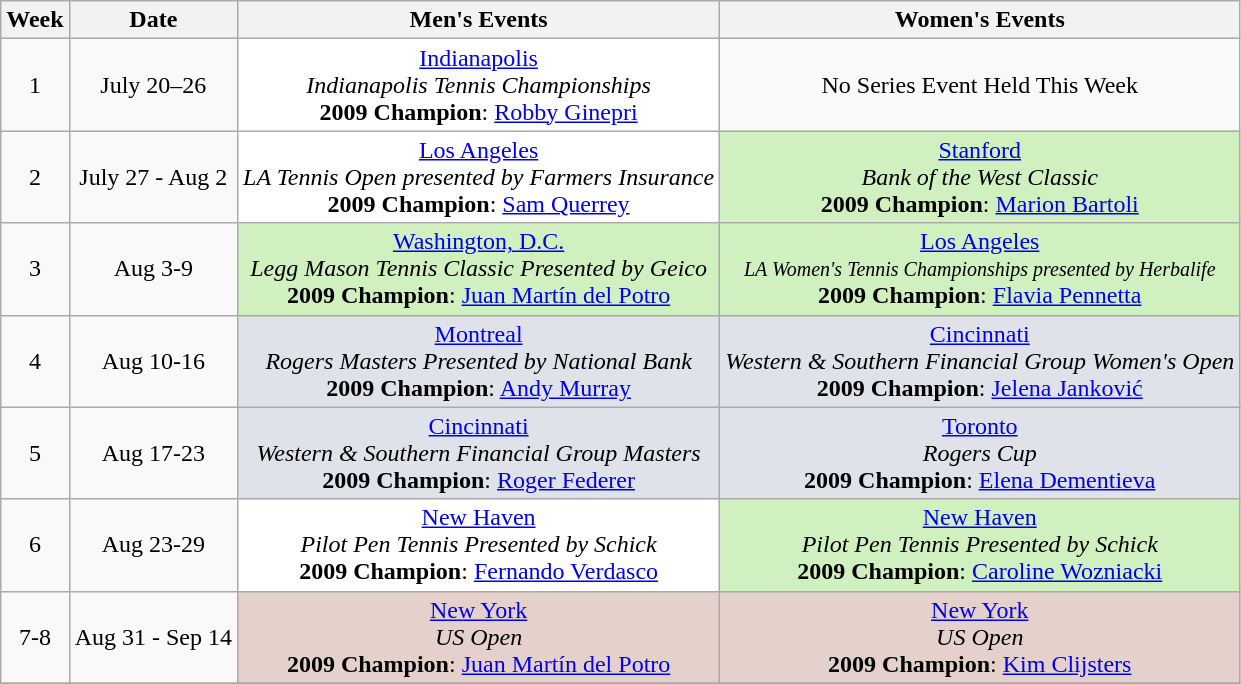<table class="wikitable">
<tr>
<th>Week</th>
<th>Date</th>
<th>Men's Events</th>
<th>Women's Events</th>
</tr>
<tr align=center>
<td>1</td>
<td>July 20–26</td>
<td bgcolor="#ffffff"><a href='#'>Indianapolis</a><br><em>Indianapolis Tennis Championships</em><br><strong>2009 Champion</strong>:  <a href='#'>Robby Ginepri</a></td>
<td>No Series Event Held This Week</td>
</tr>
<tr align=center>
<td>2</td>
<td>July 27 - Aug 2</td>
<td bgcolor="#ffffff"><a href='#'>Los Angeles</a><br><em>LA Tennis Open presented by Farmers Insurance</em><br><strong>2009 Champion</strong>:  <a href='#'>Sam Querrey</a><br></td>
<td bgcolor="d0f0c0"><a href='#'>Stanford</a><br><em>Bank of the West Classic</em><br><strong>2009 Champion</strong>:   <a href='#'>Marion Bartoli</a><br></td>
</tr>
<tr align=center>
<td>3</td>
<td>Aug 3-9</td>
<td bgcolor="d0f0c0"><a href='#'>Washington, D.C.</a><br><em>Legg Mason Tennis Classic Presented by Geico</em> <br><strong>2009 Champion</strong>:  <a href='#'>Juan Martín del Potro</a></td>
<td bgcolor="d0f0c0"><a href='#'>Los Angeles</a><br><small><em>LA Women's Tennis Championships presented by Herbalife</em></small><br><strong>2009 Champion</strong>:  <a href='#'>Flavia Pennetta</a></td>
</tr>
<tr align=center>
<td>4</td>
<td>Aug 10-16</td>
<td bgcolor="#dfe2e9"><a href='#'>Montreal</a><br><em>Rogers Masters Presented by National Bank</em><br><strong>2009 Champion</strong>:  <a href='#'>Andy Murray</a></td>
<td bgcolor="#dfe2e9"><a href='#'>Cincinnati</a><br><em>Western & Southern Financial Group Women's Open</em><br><strong>2009 Champion</strong>:  <a href='#'>Jelena Janković</a></td>
</tr>
<tr align=center>
<td>5</td>
<td>Aug 17-23</td>
<td bgcolor="#dfe2e9"><a href='#'>Cincinnati</a><br><em>Western & Southern Financial Group Masters</em><br><strong>2009 Champion</strong>:  <a href='#'>Roger Federer</a></td>
<td bgcolor="#dfe2e9"><a href='#'>Toronto</a><br><em>Rogers Cup</em><br><strong>2009 Champion</strong>:  <a href='#'>Elena Dementieva</a></td>
</tr>
<tr align=center>
<td>6</td>
<td>Aug 23-29</td>
<td bgcolor="#ffffff"><a href='#'>New Haven</a><br> <em>Pilot Pen Tennis Presented by Schick</em><br><strong>2009 Champion</strong>:  <a href='#'>Fernando Verdasco</a></td>
<td bgcolor="d0f0c0"><a href='#'>New Haven</a><br> <em>Pilot Pen Tennis Presented by Schick</em><br><strong>2009 Champion</strong>:  <a href='#'>Caroline Wozniacki</a></td>
</tr>
<tr align=center>
<td>7-8</td>
<td>Aug 31 - Sep 14</td>
<td bgcolor="#e5d1cb"><a href='#'>New York</a><br> <em>US Open</em><br><strong>2009 Champion</strong>:   <a href='#'>Juan Martín del Potro</a></td>
<td bgcolor="#e5d1cb"><a href='#'>New York</a><br> <em>US Open</em><br><strong>2009 Champion</strong>:   <a href='#'>Kim Clijsters</a></td>
</tr>
<tr align=center>
</tr>
</table>
